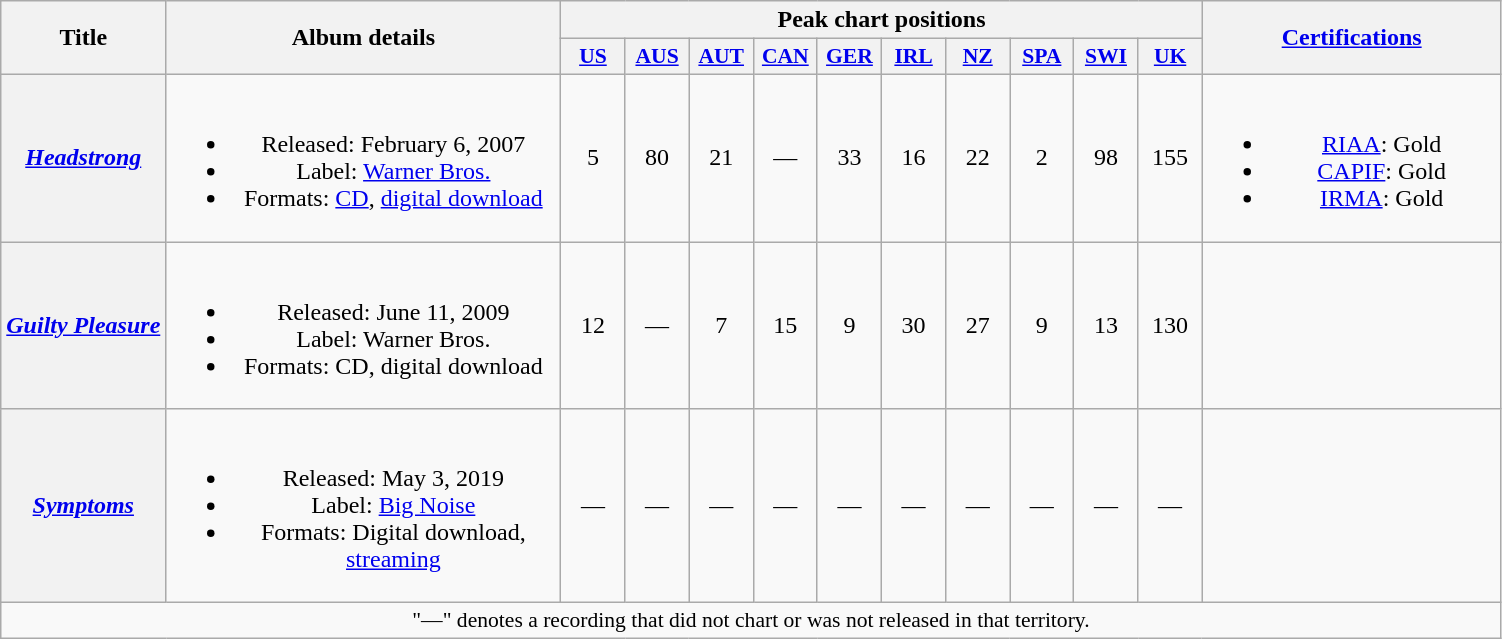<table class="wikitable plainrowheaders" style="text-align:center;" border="1">
<tr>
<th scope="col" rowspan="2">Title</th>
<th scope="col" rowspan="2" style="width:16em;">Album details</th>
<th scope="col" colspan="10">Peak chart positions</th>
<th scope="col" rowspan="2" style="width:12em;"><a href='#'>Certifications</a></th>
</tr>
<tr>
<th scope="col" style="width:2.5em;font-size:90%;"><a href='#'>US</a><br></th>
<th scope="col" style="width:2.5em;font-size:90%;"><a href='#'>AUS</a><br></th>
<th scope="col" style="width:2.5em;font-size:90%;"><a href='#'>AUT</a><br></th>
<th scope="col" style="width:2.5em;font-size:90%;"><a href='#'>CAN</a><br></th>
<th scope="col" style="width:2.5em;font-size:90%;"><a href='#'>GER</a><br></th>
<th scope="col" style="width:2.5em;font-size:90%;"><a href='#'>IRL</a><br></th>
<th scope="col" style="width:2.5em;font-size:90%;"><a href='#'>NZ</a><br></th>
<th scope="col" style="width:2.5em;font-size:90%;"><a href='#'>SPA</a><br></th>
<th scope="col" style="width:2.5em;font-size:90%;"><a href='#'>SWI</a><br></th>
<th scope="col" style="width:2.5em;font-size:90%;"><a href='#'>UK</a><br></th>
</tr>
<tr>
<th scope="row"><em><a href='#'>Headstrong</a></em></th>
<td><br><ul><li>Released: February 6, 2007</li><li>Label: <a href='#'>Warner Bros.</a></li><li>Formats: <a href='#'>CD</a>, <a href='#'>digital download</a></li></ul></td>
<td>5</td>
<td>80</td>
<td>21</td>
<td>—</td>
<td>33</td>
<td>16</td>
<td>22</td>
<td>2</td>
<td>98</td>
<td>155</td>
<td><br><ul><li><a href='#'>RIAA</a>: Gold</li><li><a href='#'>CAPIF</a>: Gold</li><li><a href='#'>IRMA</a>: Gold</li></ul></td>
</tr>
<tr>
<th scope="row"><em><a href='#'>Guilty Pleasure</a></em></th>
<td><br><ul><li>Released: June 11, 2009</li><li>Label: Warner Bros.</li><li>Formats: CD, digital download</li></ul></td>
<td>12</td>
<td>—</td>
<td>7</td>
<td>15</td>
<td>9</td>
<td>30</td>
<td>27</td>
<td>9</td>
<td>13</td>
<td>130</td>
<td></td>
</tr>
<tr>
<th scope="row"><em><a href='#'>Symptoms</a></em></th>
<td><br><ul><li>Released: May 3, 2019</li><li>Label: <a href='#'>Big Noise</a></li><li>Formats: Digital download, <a href='#'>streaming</a></li></ul></td>
<td>—</td>
<td>—</td>
<td>—</td>
<td>—</td>
<td>—</td>
<td>—</td>
<td>—</td>
<td>—</td>
<td>—</td>
<td>—</td>
<td></td>
</tr>
<tr>
<td colspan="14" style="font-size:90%">"—" denotes a recording that did not chart or was not released in that territory.</td>
</tr>
</table>
